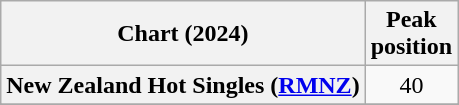<table class="wikitable sortable plainrowheaders" style="text-align:center">
<tr>
<th scope="col">Chart (2024)</th>
<th scope="col">Peak<br>position</th>
</tr>
<tr>
<th scope="row">New Zealand Hot Singles (<a href='#'>RMNZ</a>)</th>
<td>40</td>
</tr>
<tr>
</tr>
<tr>
</tr>
</table>
